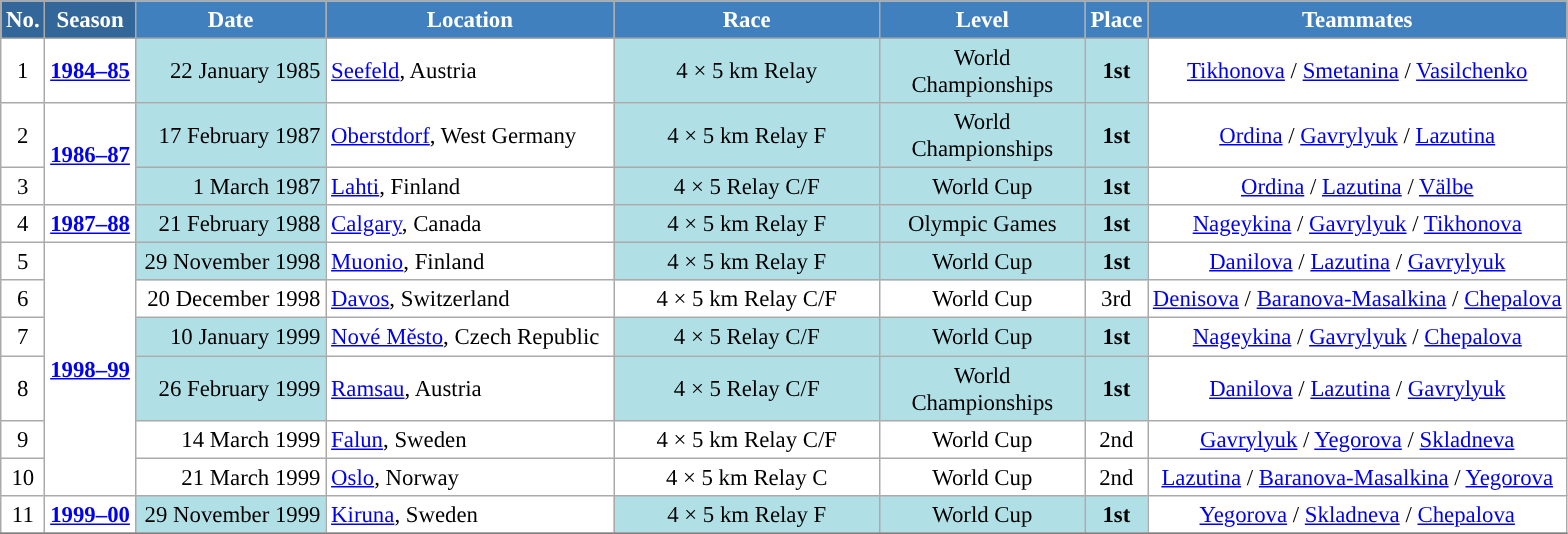<table class="wikitable sortable" style="font-size:95%; text-align:center; border:grey solid 1px; border-collapse:collapse; background:#ffffff;">
<tr style="background:#efefef;">
<th style="background-color:#369; color:white;">No.</th>
<th style="background-color:#369; color:white;">Season</th>
<th style="background-color:#4180be; color:white; width:120px;">Date</th>
<th style="background-color:#4180be; color:white; width:185px;">Location</th>
<th style="background-color:#4180be; color:white; width:170px;">Race</th>
<th style="background-color:#4180be; color:white; width:130px;">Level</th>
<th style="background-color:#4180be; color:white;">Place</th>
<th style="background-color:#4180be; color:white;">Teammates</th>
</tr>
<tr>
<td align=center>1</td>
<td rowspan=1 align=center><strong><a href='#'>1984–85</a></strong></td>
<td bgcolor="#BOEOE6" align=right>22 January 1985</td>
<td align=left> <a href='#'>Seefeld</a>, Austria</td>
<td bgcolor="#BOEOE6">4 × 5 km Relay</td>
<td bgcolor="#BOEOE6">World Championships</td>
<td bgcolor="#BOEOE6"><strong>1st</strong></td>
<td><a href='#'>Tikhonova</a> / <a href='#'>Smetanina</a> / <a href='#'>Vasilchenko</a></td>
</tr>
<tr>
<td align=center>2</td>
<td rowspan=2 align=center><strong><a href='#'>1986–87</a></strong></td>
<td bgcolor="#BOEOE6" align=right>17 February 1987</td>
<td align=left> <a href='#'>Oberstdorf</a>, West Germany</td>
<td bgcolor="#BOEOE6">4 × 5 km Relay F</td>
<td bgcolor="#BOEOE6">World Championships</td>
<td bgcolor="#BOEOE6"><strong>1st</strong></td>
<td><a href='#'>Ordina</a> / <a href='#'>Gavrylyuk</a> / <a href='#'>Lazutina</a></td>
</tr>
<tr>
<td align=center>3</td>
<td bgcolor="#BOEOE6" align=right>1 March 1987</td>
<td align=left> <a href='#'>Lahti</a>, Finland</td>
<td bgcolor="#BOEOE6">4 × 5 Relay C/F</td>
<td bgcolor="#BOEOE6">World Cup</td>
<td bgcolor="#BOEOE6"><strong>1st</strong></td>
<td><a href='#'>Ordina</a> / <a href='#'>Lazutina</a> / <a href='#'>Välbe</a></td>
</tr>
<tr>
<td align=center>4</td>
<td rowspan=1 align=center><strong><a href='#'>1987–88</a></strong></td>
<td bgcolor="#BOEOE6" align=right>21 February 1988</td>
<td align=left> <a href='#'>Calgary</a>, Canada</td>
<td bgcolor="#BOEOE6">4 × 5 km Relay F</td>
<td bgcolor="#BOEOE6">Olympic Games</td>
<td bgcolor="#BOEOE6"><strong>1st</strong></td>
<td><a href='#'>Nageykina</a> / <a href='#'>Gavrylyuk</a> / <a href='#'>Tikhonova</a></td>
</tr>
<tr>
<td align=center>5</td>
<td rowspan=6 align=center><strong><a href='#'>1998–99</a></strong></td>
<td bgcolor="#BOEOE6" align=right>29 November 1998</td>
<td align=left> <a href='#'>Muonio</a>, Finland</td>
<td bgcolor="#BOEOE6">4 × 5 km Relay F</td>
<td bgcolor="#BOEOE6">World Cup</td>
<td bgcolor="#BOEOE6"><strong>1st</strong></td>
<td><a href='#'>Danilova</a> / <a href='#'>Lazutina</a> / <a href='#'>Gavrylyuk</a></td>
</tr>
<tr>
<td align=center>6</td>
<td align=right>20 December 1998</td>
<td align=left> <a href='#'>Davos</a>, Switzerland</td>
<td>4 × 5 km Relay C/F</td>
<td>World Cup</td>
<td>3rd</td>
<td><a href='#'>Denisova</a> / <a href='#'>Baranova-Masalkina</a> / <a href='#'>Chepalova</a></td>
</tr>
<tr>
<td align=center>7</td>
<td bgcolor="#BOEOE6" align=right>10 January 1999</td>
<td align=left> <a href='#'>Nové Město</a>, Czech Republic</td>
<td bgcolor="#BOEOE6">4 × 5 Relay C/F</td>
<td bgcolor="#BOEOE6">World Cup</td>
<td bgcolor="#BOEOE6"><strong>1st</strong></td>
<td><a href='#'>Nageykina</a> / <a href='#'>Gavrylyuk</a> / <a href='#'>Chepalova</a></td>
</tr>
<tr>
<td align=center>8</td>
<td bgcolor="#BOEOE6" align=right>26 February 1999</td>
<td align=left> <a href='#'>Ramsau</a>, Austria</td>
<td bgcolor="#BOEOE6">4 × 5 Relay C/F</td>
<td bgcolor="#BOEOE6">World Championships</td>
<td bgcolor="#BOEOE6"><strong>1st</strong></td>
<td><a href='#'>Danilova</a> / <a href='#'>Lazutina</a> / <a href='#'>Gavrylyuk</a></td>
</tr>
<tr>
<td align=center>9</td>
<td align=right>14 March 1999</td>
<td align=left> <a href='#'>Falun</a>, Sweden</td>
<td>4 × 5 km Relay C/F</td>
<td>World Cup</td>
<td>2nd</td>
<td><a href='#'>Gavrylyuk</a> / <a href='#'>Yegorova</a> / <a href='#'>Skladneva</a></td>
</tr>
<tr>
<td align=center>10</td>
<td align=right>21 March 1999</td>
<td align=left> <a href='#'>Oslo</a>, Norway</td>
<td>4 × 5 km Relay C</td>
<td>World Cup</td>
<td>2nd</td>
<td><a href='#'>Lazutina</a> / <a href='#'>Baranova-Masalkina</a> / <a href='#'>Yegorova</a></td>
</tr>
<tr>
<td align=center>11</td>
<td rowspan=1 align=center><strong><a href='#'>1999–00</a></strong></td>
<td bgcolor="#BOEOE6" align=right>29 November 1999</td>
<td align=left> <a href='#'>Kiruna</a>, Sweden</td>
<td bgcolor="#BOEOE6">4 × 5 km Relay F</td>
<td bgcolor="#BOEOE6">World Cup</td>
<td bgcolor="#BOEOE6"><strong>1st</strong></td>
<td><a href='#'>Yegorova</a> / <a href='#'>Skladneva</a> / <a href='#'>Chepalova</a></td>
</tr>
<tr>
</tr>
</table>
